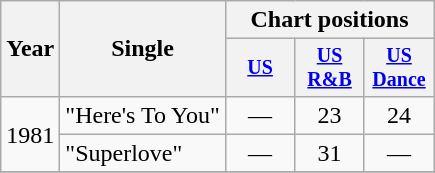<table class="wikitable" style="text-align:center;">
<tr>
<th rowspan="2">Year</th>
<th rowspan="2">Single</th>
<th colspan="3">Chart positions</th>
</tr>
<tr style="font-size:smaller;">
<th width="40"><a href='#'>US</a></th>
<th width="40"><a href='#'>US<br>R&B</a></th>
<th width="40"><a href='#'>US<br>Dance</a></th>
</tr>
<tr>
<td rowspan="2">1981</td>
<td align="left">"Here's To You"</td>
<td>—</td>
<td>23</td>
<td>24</td>
</tr>
<tr>
<td align="left">"Superlove"</td>
<td>—</td>
<td>31</td>
<td>—</td>
</tr>
<tr>
</tr>
</table>
